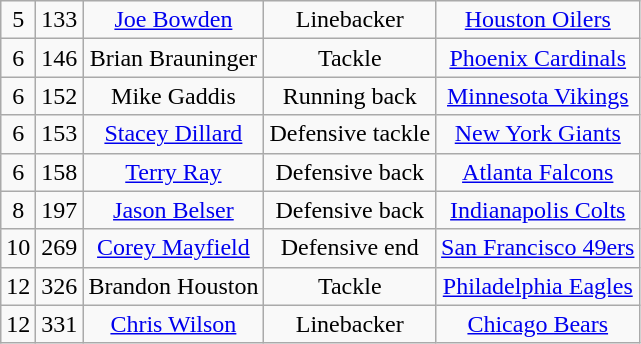<table class="wikitable" style="text-align:center">
<tr>
<td>5</td>
<td>133</td>
<td><a href='#'>Joe Bowden</a></td>
<td>Linebacker</td>
<td><a href='#'>Houston Oilers</a></td>
</tr>
<tr>
<td>6</td>
<td>146</td>
<td>Brian Brauninger</td>
<td>Tackle</td>
<td><a href='#'>Phoenix Cardinals</a></td>
</tr>
<tr>
<td>6</td>
<td>152</td>
<td>Mike Gaddis</td>
<td>Running back</td>
<td><a href='#'>Minnesota Vikings</a></td>
</tr>
<tr>
<td>6</td>
<td>153</td>
<td><a href='#'>Stacey Dillard</a></td>
<td>Defensive tackle</td>
<td><a href='#'>New York Giants</a></td>
</tr>
<tr>
<td>6</td>
<td>158</td>
<td><a href='#'>Terry Ray</a></td>
<td>Defensive back</td>
<td><a href='#'>Atlanta Falcons</a></td>
</tr>
<tr>
<td>8</td>
<td>197</td>
<td><a href='#'>Jason Belser</a></td>
<td>Defensive back</td>
<td><a href='#'>Indianapolis Colts</a></td>
</tr>
<tr>
<td>10</td>
<td>269</td>
<td><a href='#'>Corey Mayfield</a></td>
<td>Defensive end</td>
<td><a href='#'>San Francisco 49ers</a></td>
</tr>
<tr>
<td>12</td>
<td>326</td>
<td>Brandon Houston</td>
<td>Tackle</td>
<td><a href='#'>Philadelphia Eagles</a></td>
</tr>
<tr>
<td>12</td>
<td>331</td>
<td><a href='#'>Chris Wilson</a></td>
<td>Linebacker</td>
<td><a href='#'>Chicago Bears</a></td>
</tr>
</table>
